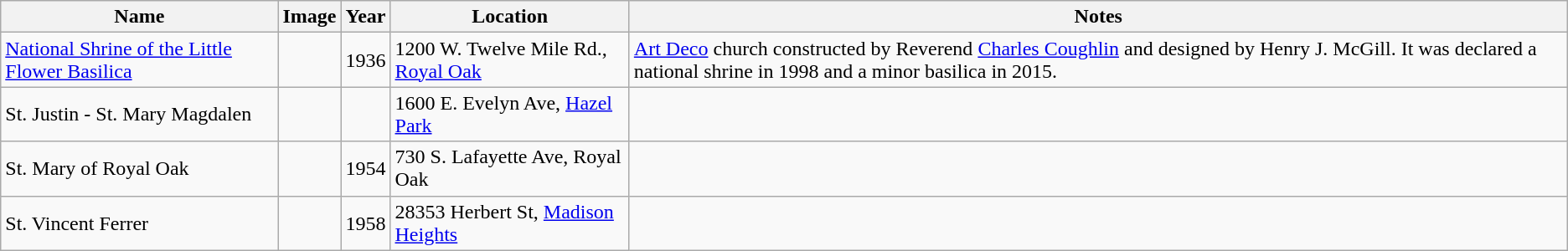<table class="wikitable sortable">
<tr>
<th>Name</th>
<th class="unsortable">Image</th>
<th>Year</th>
<th class="unsortable">Location</th>
<th class="unsortable">Notes</th>
</tr>
<tr>
<td><a href='#'>National Shrine of the Little Flower Basilica</a></td>
<td></td>
<td>1936</td>
<td>1200 W. Twelve Mile Rd., <a href='#'>Royal Oak</a><br><small></small></td>
<td><a href='#'>Art Deco</a> church constructed by Reverend <a href='#'>Charles Coughlin</a> and designed by Henry J. McGill. It was declared a national shrine in 1998 and a minor basilica in 2015.</td>
</tr>
<tr>
<td>St. Justin -  St. Mary Magdalen</td>
<td></td>
<td></td>
<td>1600 E. Evelyn Ave, <a href='#'>Hazel Park</a></td>
<td></td>
</tr>
<tr>
<td>St. Mary of Royal Oak</td>
<td></td>
<td>1954</td>
<td>730 S. Lafayette Ave, Royal Oak</td>
<td></td>
</tr>
<tr>
<td>St. Vincent Ferrer</td>
<td></td>
<td>1958</td>
<td>28353 Herbert St, <a href='#'>Madison Heights</a></td>
<td></td>
</tr>
</table>
